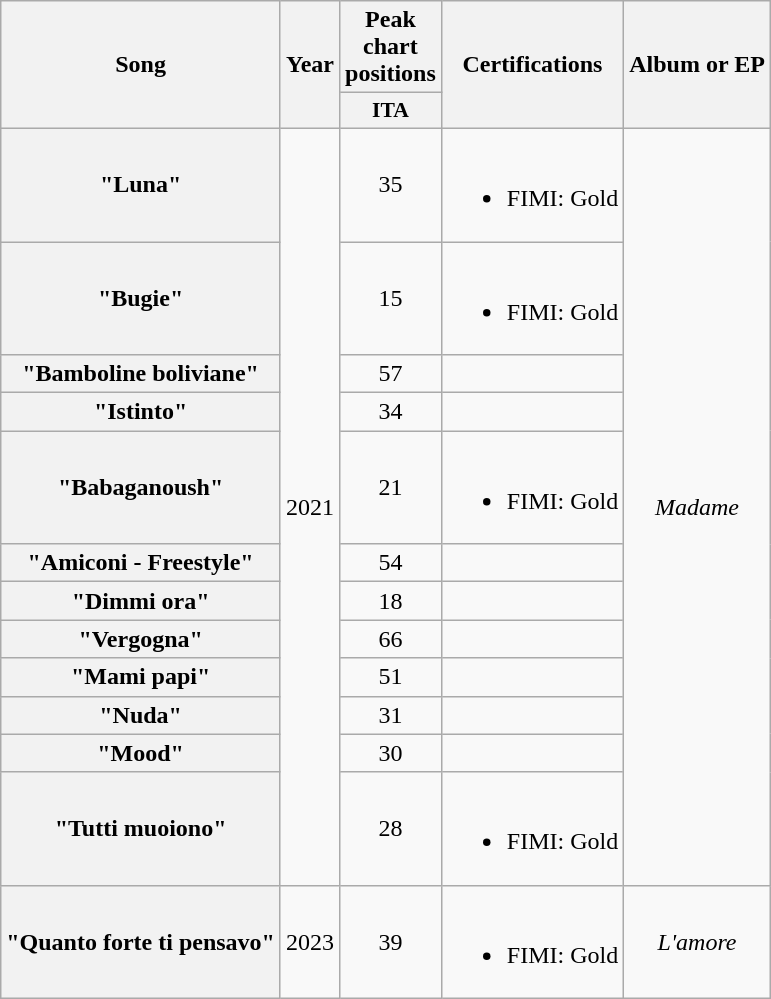<table class="wikitable plainrowheaders" style="text-align:center;">
<tr>
<th scope="col" rowspan="2">Song</th>
<th scope="col" rowspan="2">Year</th>
<th scope="col" colspan="1">Peak chart positions</th>
<th scope="col" rowspan="2">Certifications</th>
<th scope="col" rowspan="2">Album or EP</th>
</tr>
<tr>
<th scope="col" style="width:3em;font-size:90%;">ITA<br></th>
</tr>
<tr>
<th scope="row">"Luna"<br></th>
<td rowspan="12">2021</td>
<td>35</td>
<td><br><ul><li>FIMI: Gold</li></ul></td>
<td rowspan="12"><em>Madame</em></td>
</tr>
<tr>
<th scope="row">"Bugie"<br></th>
<td>15</td>
<td><br><ul><li>FIMI: Gold</li></ul></td>
</tr>
<tr>
<th scope="row">"Bamboline boliviane"</th>
<td>57</td>
<td></td>
</tr>
<tr>
<th scope="row">"Istinto"</th>
<td>34</td>
<td></td>
</tr>
<tr>
<th scope="row">"Babaganoush"<br></th>
<td>21</td>
<td><br><ul><li>FIMI: Gold</li></ul></td>
</tr>
<tr>
<th scope="row">"Amiconi - Freestyle"</th>
<td>54</td>
<td></td>
</tr>
<tr>
<th scope="row">"Dimmi ora"<br></th>
<td>18</td>
<td></td>
</tr>
<tr>
<th scope="row">"Vergogna"</th>
<td>66</td>
<td></td>
</tr>
<tr>
<th scope="row">"Mami papi"</th>
<td>51</td>
<td></td>
</tr>
<tr>
<th scope="row">"Nuda"</th>
<td>31</td>
<td></td>
</tr>
<tr>
<th scope="row">"Mood"<br></th>
<td>30</td>
<td></td>
</tr>
<tr>
<th scope="row">"Tutti muoiono"<br></th>
<td>28</td>
<td><br><ul><li>FIMI: Gold</li></ul></td>
</tr>
<tr>
<th scope="row">"Quanto forte ti pensavo"</th>
<td>2023</td>
<td>39</td>
<td><br><ul><li>FIMI: Gold</li></ul></td>
<td><em>L'amore</em></td>
</tr>
</table>
